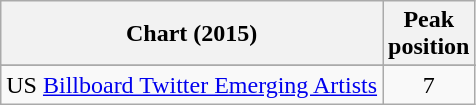<table class="wikitable sortable">
<tr>
<th>Chart (2015)</th>
<th>Peak<br>position</th>
</tr>
<tr>
</tr>
<tr>
<td scope="row">US <a href='#'>Billboard Twitter Emerging Artists</a></td>
<td style="text-align:center;">7</td>
</tr>
</table>
